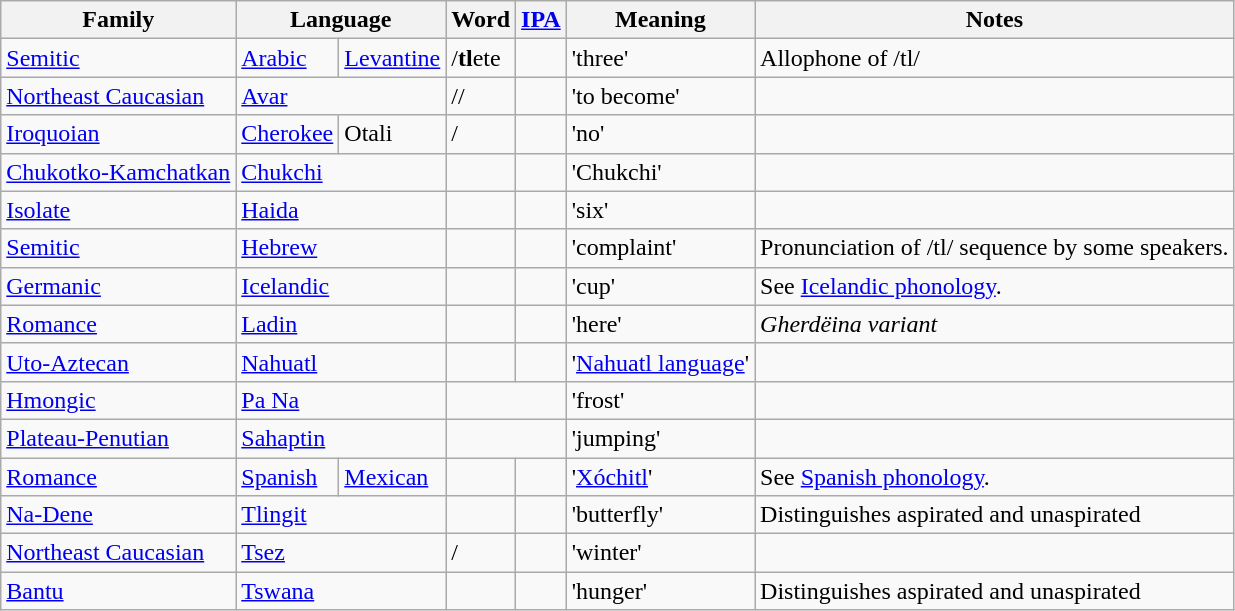<table class="wikitable">
<tr>
<th>Family</th>
<th colspan=2>Language</th>
<th>Word</th>
<th><a href='#'>IPA</a></th>
<th>Meaning</th>
<th>Notes</th>
</tr>
<tr>
<td><a href='#'>Semitic</a></td>
<td><a href='#'>Arabic</a></td>
<td><a href='#'>Levantine</a></td>
<td>/<strong>tl</strong>ete</td>
<td align=center></td>
<td>'three'</td>
<td>Allophone of /tl/</td>
</tr>
<tr>
<td><a href='#'>Northeast Caucasian</a></td>
<td colspan="2"><a href='#'>Avar</a></td>
<td>//</td>
<td align=center></td>
<td>'to become'</td>
<td></td>
</tr>
<tr>
<td><a href='#'>Iroquoian</a></td>
<td><a href='#'>Cherokee</a></td>
<td>Otali</td>
<td>/</td>
<td align=center></td>
<td>'no'</td>
<td></td>
</tr>
<tr>
<td><a href='#'>Chukotko-Kamchatkan</a></td>
<td colspan="2"><a href='#'>Chukchi</a></td>
<td></td>
<td align=center></td>
<td>'Chukchi'</td>
<td></td>
</tr>
<tr>
<td><a href='#'>Isolate</a></td>
<td colspan=2><a href='#'>Haida</a></td>
<td></td>
<td align=center></td>
<td>'six'</td>
<td></td>
</tr>
<tr>
<td><a href='#'>Semitic</a></td>
<td colspan=2><a href='#'>Hebrew</a></td>
<td></td>
<td align=center></td>
<td>'complaint'</td>
<td>Pronunciation of /tl/ sequence by some speakers.</td>
</tr>
<tr>
<td><a href='#'>Germanic</a></td>
<td colspan=2><a href='#'>Icelandic</a></td>
<td></td>
<td align=center></td>
<td>'cup'</td>
<td>See <a href='#'>Icelandic phonology</a>.</td>
</tr>
<tr>
<td><a href='#'>Romance</a></td>
<td colspan=2><a href='#'>Ladin</a></td>
<td></td>
<td align=center></td>
<td>'here'</td>
<td><em>Gherdëina variant</em></td>
</tr>
<tr>
<td><a href='#'>Uto-Aztecan</a></td>
<td colspan=2><a href='#'>Nahuatl</a></td>
<td></td>
<td align=center></td>
<td>'<a href='#'>Nahuatl language</a>'</td>
<td></td>
</tr>
<tr>
<td><a href='#'>Hmongic</a></td>
<td colspan="2"><a href='#'>Pa Na</a></td>
<td colspan="2" align=center></td>
<td>'frost'</td>
<td></td>
</tr>
<tr>
<td><a href='#'>Plateau-Penutian</a></td>
<td colspan=2><a href='#'>Sahaptin</a></td>
<td colspan=2 align=center></td>
<td>'jumping'</td>
<td></td>
</tr>
<tr>
<td><a href='#'>Romance</a></td>
<td><a href='#'>Spanish</a></td>
<td><a href='#'>Mexican</a></td>
<td></td>
<td align=center></td>
<td>'<a href='#'>Xóchitl</a>'</td>
<td>See <a href='#'>Spanish phonology</a>.</td>
</tr>
<tr>
<td><a href='#'>Na-Dene</a></td>
<td colspan=2><a href='#'>Tlingit</a></td>
<td></td>
<td align=center></td>
<td>'butterfly'</td>
<td>Distinguishes aspirated and unaspirated</td>
</tr>
<tr>
<td><a href='#'>Northeast Caucasian</a></td>
<td colspan=2><a href='#'>Tsez</a></td>
<td>/</td>
<td align=center></td>
<td>'winter'</td>
<td></td>
</tr>
<tr>
<td><a href='#'>Bantu</a></td>
<td colspan=2><a href='#'>Tswana</a></td>
<td></td>
<td align=center></td>
<td>'hunger'</td>
<td>Distinguishes aspirated and unaspirated</td>
</tr>
</table>
